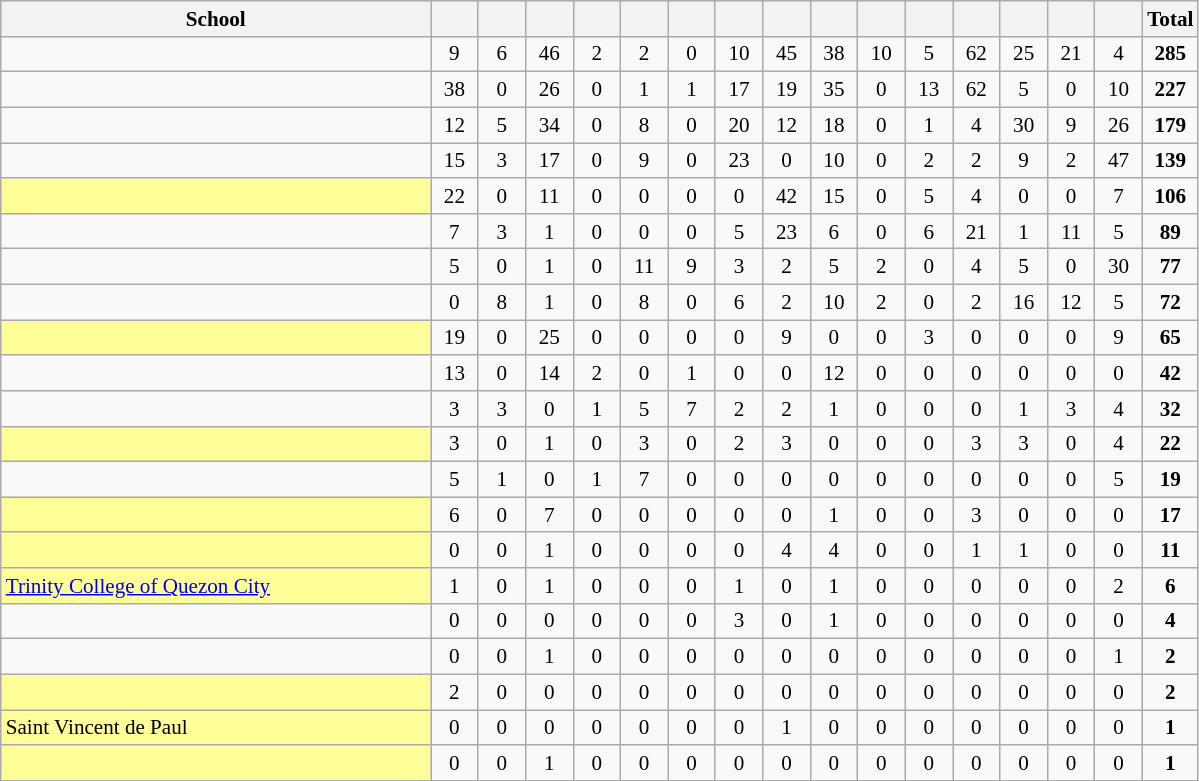<table class="wikitable sortable" style="font-size:88%;">
<tr>
<th width=280px>School</th>
<th width=25px></th>
<th width=25px></th>
<th width=25px></th>
<th width=25px></th>
<th width=25px></th>
<th width=25px></th>
<th width=25px></th>
<th width=25px></th>
<th width=25px></th>
<th width=25px></th>
<th width=25px></th>
<th width=25px></th>
<th width=25px></th>
<th width=25px></th>
<th width=25px></th>
<th width=25px>Total</th>
</tr>
<tr align="center">
<td align="left"></td>
<td>9</td>
<td>6</td>
<td>46</td>
<td>2</td>
<td>2</td>
<td>0</td>
<td>10</td>
<td>45</td>
<td>38</td>
<td>10</td>
<td>5</td>
<td>62</td>
<td>25</td>
<td>21</td>
<td>4</td>
<td><strong>285</strong></td>
</tr>
<tr align="center">
<td align="left"></td>
<td>38</td>
<td>0</td>
<td>26</td>
<td>0</td>
<td>1</td>
<td>1</td>
<td>17</td>
<td>19</td>
<td>35</td>
<td>0</td>
<td>13</td>
<td>62</td>
<td>5</td>
<td>0</td>
<td>10</td>
<td><strong>227</strong></td>
</tr>
<tr align="center">
<td align="left"></td>
<td>12</td>
<td>5</td>
<td>34</td>
<td>0</td>
<td>8</td>
<td>0</td>
<td>20</td>
<td>12</td>
<td>18</td>
<td>0</td>
<td>1</td>
<td>4</td>
<td>30</td>
<td>9</td>
<td>26</td>
<td><strong>179</strong></td>
</tr>
<tr align="center">
<td align="left"></td>
<td>15</td>
<td>3</td>
<td>17</td>
<td>0</td>
<td>9</td>
<td>0</td>
<td>23</td>
<td>0</td>
<td>10</td>
<td>0</td>
<td>2</td>
<td>2</td>
<td>9</td>
<td>2</td>
<td>47</td>
<td><strong>139</strong></td>
</tr>
<tr align="center">
<td bgcolor=#FFFF99 align="left"></td>
<td>22</td>
<td>0</td>
<td>11</td>
<td>0</td>
<td>0</td>
<td>0</td>
<td>0</td>
<td>42</td>
<td>15</td>
<td>0</td>
<td>5</td>
<td>4</td>
<td>0</td>
<td>0</td>
<td>7</td>
<td><strong>106</strong></td>
</tr>
<tr align="center">
<td align="left"></td>
<td>7</td>
<td>3</td>
<td>1</td>
<td>0</td>
<td>0</td>
<td>0</td>
<td>5</td>
<td>23</td>
<td>6</td>
<td>0</td>
<td>6</td>
<td>21</td>
<td>1</td>
<td>11</td>
<td>5</td>
<td><strong>89</strong></td>
</tr>
<tr align="center">
<td align="left"></td>
<td>5</td>
<td>0</td>
<td>1</td>
<td>0</td>
<td>11</td>
<td>9</td>
<td>3</td>
<td>2</td>
<td>5</td>
<td>2</td>
<td>0</td>
<td>4</td>
<td>5</td>
<td>0</td>
<td>30</td>
<td><strong>77</strong></td>
</tr>
<tr align="center">
<td align="left"></td>
<td>0</td>
<td>8</td>
<td>1</td>
<td>0</td>
<td>8</td>
<td>0</td>
<td>6</td>
<td>2</td>
<td>10</td>
<td>2</td>
<td>0</td>
<td>2</td>
<td>16</td>
<td>12</td>
<td>5</td>
<td><strong>72</strong></td>
</tr>
<tr align="center">
<td bgcolor=#FFFF99 align="left"></td>
<td>19</td>
<td>0</td>
<td>25</td>
<td>0</td>
<td>0</td>
<td>0</td>
<td>0</td>
<td>9</td>
<td>0</td>
<td>0</td>
<td>3</td>
<td>0</td>
<td>0</td>
<td>0</td>
<td>9</td>
<td><strong>65</strong></td>
</tr>
<tr align="center">
<td align="left"></td>
<td>13</td>
<td>0</td>
<td>14</td>
<td>2</td>
<td>0</td>
<td>1</td>
<td>0</td>
<td>0</td>
<td>12</td>
<td>0</td>
<td>0</td>
<td>0</td>
<td>0</td>
<td>0</td>
<td>0</td>
<td><strong>42</strong></td>
</tr>
<tr align="center">
<td align="left"></td>
<td>3</td>
<td>3</td>
<td>0</td>
<td>1</td>
<td>5</td>
<td>7</td>
<td>2</td>
<td>2</td>
<td>1</td>
<td>0</td>
<td>0</td>
<td>0</td>
<td>1</td>
<td>3</td>
<td>4</td>
<td><strong>32</strong></td>
</tr>
<tr align="center">
<td bgcolor=#FFFF99 align="left"></td>
<td>3</td>
<td>0</td>
<td>1</td>
<td>0</td>
<td>3</td>
<td>0</td>
<td>2</td>
<td>3</td>
<td>0</td>
<td>0</td>
<td>0</td>
<td>3</td>
<td>3</td>
<td>0</td>
<td>4</td>
<td><strong>22</strong></td>
</tr>
<tr align="center">
<td align="left"></td>
<td>5</td>
<td>1</td>
<td>0</td>
<td>1</td>
<td>7</td>
<td>0</td>
<td>0</td>
<td>0</td>
<td>0</td>
<td>0</td>
<td>0</td>
<td>0</td>
<td>0</td>
<td>0</td>
<td>5</td>
<td><strong>19</strong></td>
</tr>
<tr align="center">
<td bgcolor=#FFFF99 align="left"></td>
<td>6</td>
<td>0</td>
<td>7</td>
<td>0</td>
<td>0</td>
<td>0</td>
<td>0</td>
<td>0</td>
<td>1</td>
<td>0</td>
<td>0</td>
<td>3</td>
<td>0</td>
<td>0</td>
<td>0</td>
<td><strong>17</strong></td>
</tr>
<tr align="center">
<td bgcolor=#FFFF99 align="left"></td>
<td>0</td>
<td>0</td>
<td>1</td>
<td>0</td>
<td>0</td>
<td>0</td>
<td>0</td>
<td>4</td>
<td>4</td>
<td>0</td>
<td>0</td>
<td>1</td>
<td>1</td>
<td>0</td>
<td>0</td>
<td><strong>11</strong></td>
</tr>
<tr align="center">
<td bgcolor=#FFFF99 align="left"> <a href='#'>Trinity College of Quezon City</a></td>
<td>1</td>
<td>0</td>
<td>1</td>
<td>0</td>
<td>0</td>
<td>0</td>
<td>1</td>
<td>0</td>
<td>1</td>
<td>0</td>
<td>0</td>
<td>0</td>
<td>0</td>
<td>0</td>
<td>2</td>
<td><strong>6</strong></td>
</tr>
<tr align="center">
<td align="left"></td>
<td>0</td>
<td>0</td>
<td>0</td>
<td>0</td>
<td>0</td>
<td>0</td>
<td>3</td>
<td>0</td>
<td>1</td>
<td>0</td>
<td>0</td>
<td>0</td>
<td>0</td>
<td>0</td>
<td>0</td>
<td><strong>4</strong></td>
</tr>
<tr align="center">
<td align="left"></td>
<td>0</td>
<td>0</td>
<td>1</td>
<td>0</td>
<td>0</td>
<td>0</td>
<td>0</td>
<td>0</td>
<td>0</td>
<td>0</td>
<td>0</td>
<td>0</td>
<td>0</td>
<td>0</td>
<td>1</td>
<td><strong>2</strong></td>
</tr>
<tr align="center">
<td bgcolor=#FFFF99 align="left"></td>
<td>2</td>
<td>0</td>
<td>0</td>
<td>0</td>
<td>0</td>
<td>0</td>
<td>0</td>
<td>0</td>
<td>0</td>
<td>0</td>
<td>0</td>
<td>0</td>
<td>0</td>
<td>0</td>
<td>0</td>
<td><strong>2</strong></td>
</tr>
<tr align="center">
<td bgcolor=#FFFF99 align="left"> Saint Vincent de Paul</td>
<td>0</td>
<td>0</td>
<td>0</td>
<td>0</td>
<td>0</td>
<td>0</td>
<td>0</td>
<td>1</td>
<td>0</td>
<td>0</td>
<td>0</td>
<td>0</td>
<td>0</td>
<td>0</td>
<td>0</td>
<td><strong>1</strong></td>
</tr>
<tr align="center">
<td bgcolor=#FFFF99 align="left"></td>
<td>0</td>
<td>0</td>
<td>1</td>
<td>0</td>
<td>0</td>
<td>0</td>
<td>0</td>
<td>0</td>
<td>0</td>
<td>0</td>
<td>0</td>
<td>0</td>
<td>0</td>
<td>0</td>
<td>0</td>
<td><strong>1</strong></td>
</tr>
</table>
